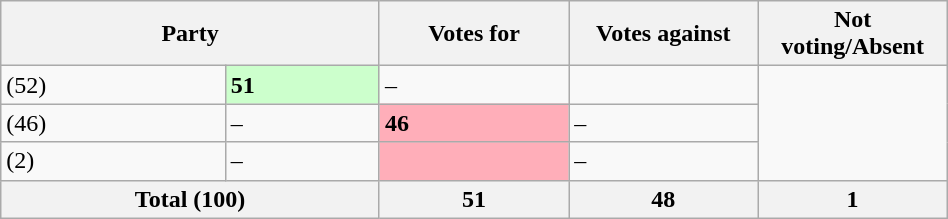<table class="wikitable" style="width:50%;">
<tr>
<th colspan="2">Party</th>
<th style="width:20%;">Votes for</th>
<th style="width:20%;">Votes against</th>
<th style="width:20%;">Not voting/Absent</th>
</tr>
<tr>
<td> (52)</td>
<td style="background:#cfc;"><strong>51</strong></td>
<td>–</td>
<td></td>
</tr>
<tr>
<td> (46)</td>
<td>–</td>
<td style="background:#ffaeb9;"><strong>46</strong></td>
<td>–</td>
</tr>
<tr>
<td> (2)</td>
<td>–</td>
<td style="background:#ffaeb9;"></td>
<td>–</td>
</tr>
<tr>
<th colspan="2">Total (100)</th>
<th>51</th>
<th>48</th>
<th>1</th>
</tr>
</table>
